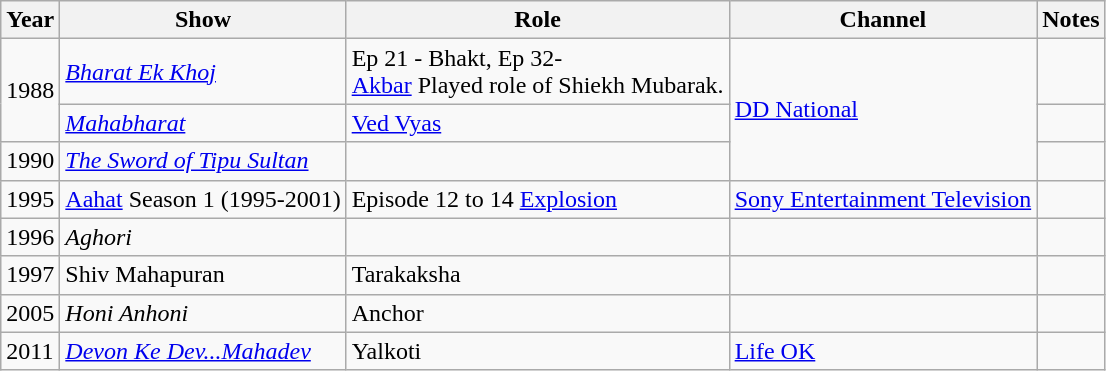<table class="wikitable">
<tr>
<th>Year</th>
<th>Show</th>
<th>Role</th>
<th>Channel</th>
<th>Notes</th>
</tr>
<tr>
<td rowspan="2">1988</td>
<td><em><a href='#'>Bharat Ek Khoj</a></em></td>
<td>Ep 21 - Bhakt, Ep 32-<br><a href='#'>Akbar</a> Played role of Shiekh Mubarak.</td>
<td Rowspan="3"><a href='#'>DD National</a></td>
<td></td>
</tr>
<tr>
<td><em><a href='#'>Mahabharat</a></em></td>
<td><a href='#'>Ved Vyas</a></td>
<td></td>
</tr>
<tr>
<td>1990</td>
<td><em><a href='#'>The Sword of Tipu Sultan</a></em></td>
<td></td>
<td></td>
</tr>
<tr>
<td>1995</td>
<td><a href='#'>Aahat</a> Season 1 (1995-2001)</td>
<td>Episode 12 to 14 <a href='#'>Explosion</a></td>
<td><a href='#'>Sony Entertainment Television</a></td>
<td></td>
</tr>
<tr>
<td>1996</td>
<td><em>Aghori</em></td>
<td></td>
<td></td>
<td></td>
</tr>
<tr>
<td>1997</td>
<td>Shiv Mahapuran</td>
<td>Tarakaksha</td>
<td></td>
<td></td>
</tr>
<tr>
<td>2005</td>
<td><em>Honi Anhoni</em></td>
<td>Anchor</td>
<td></td>
<td></td>
</tr>
<tr>
<td>2011</td>
<td><em><a href='#'>Devon Ke Dev...Mahadev</a></em></td>
<td>Yalkoti</td>
<td><a href='#'>Life OK</a></td>
<td></td>
</tr>
</table>
